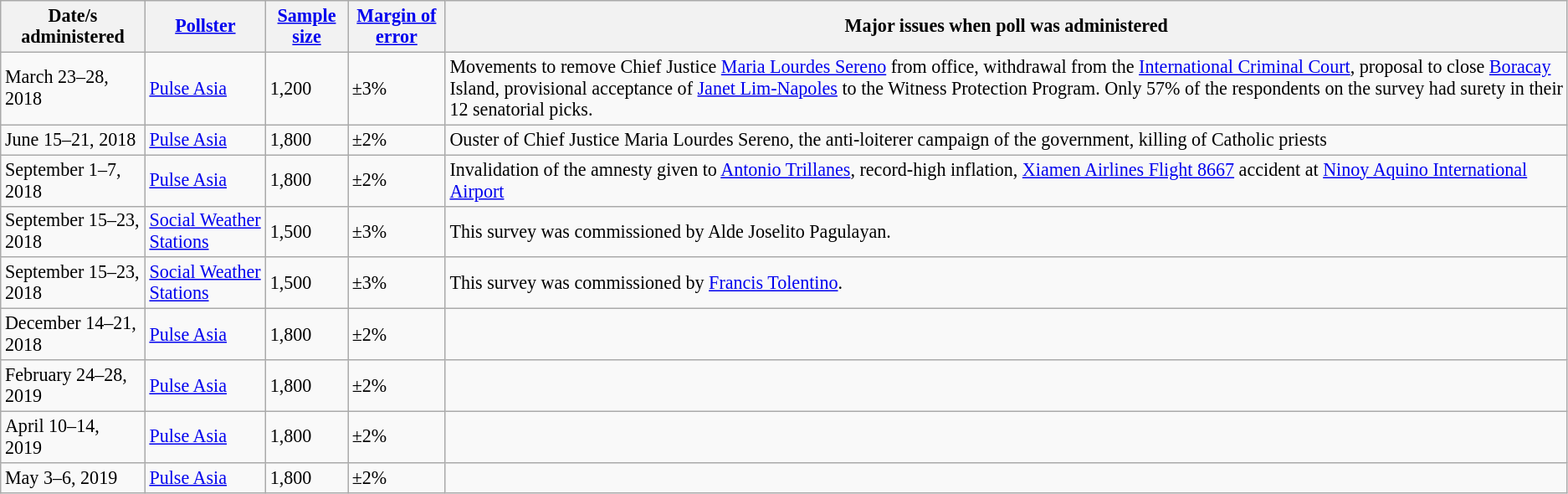<table class="wikitable sortable" style="font-size:92%;">
<tr>
<th>Date/s administered</th>
<th><a href='#'>Pollster</a></th>
<th><a href='#'>Sample size</a></th>
<th><a href='#'>Margin of error</a></th>
<th>Major issues when poll was administered</th>
</tr>
<tr>
<td>March 23–28, 2018</td>
<td><a href='#'>Pulse Asia</a></td>
<td>1,200</td>
<td>±3%</td>
<td>Movements to remove Chief Justice <a href='#'>Maria Lourdes Sereno</a> from office, withdrawal from the <a href='#'>International Criminal Court</a>, proposal to close <a href='#'>Boracay</a> Island, provisional acceptance of <a href='#'>Janet Lim-Napoles</a> to the Witness Protection Program. Only 57% of the respondents on the survey had surety in their 12 senatorial picks.</td>
</tr>
<tr>
<td>June 15–21, 2018</td>
<td><a href='#'>Pulse Asia</a></td>
<td>1,800</td>
<td>±2%</td>
<td>Ouster of Chief Justice Maria Lourdes Sereno, the anti-loiterer campaign of the government, killing of Catholic priests</td>
</tr>
<tr>
<td>September 1–7, 2018</td>
<td><a href='#'>Pulse Asia</a></td>
<td>1,800</td>
<td>±2%</td>
<td>Invalidation of the amnesty given to <a href='#'>Antonio Trillanes</a>, record-high inflation, <a href='#'>Xiamen Airlines Flight 8667</a> accident at <a href='#'>Ninoy Aquino International Airport</a></td>
</tr>
<tr>
<td>September 15–23, 2018</td>
<td><a href='#'>Social Weather Stations</a></td>
<td>1,500</td>
<td>±3%</td>
<td>This survey was commissioned by Alde Joselito Pagulayan.</td>
</tr>
<tr>
<td>September 15–23, 2018</td>
<td><a href='#'>Social Weather Stations</a></td>
<td>1,500</td>
<td>±3%</td>
<td>This survey was commissioned by <a href='#'>Francis Tolentino</a>.</td>
</tr>
<tr>
<td>December 14–21, 2018</td>
<td><a href='#'>Pulse Asia</a></td>
<td>1,800</td>
<td>±2%</td>
<td></td>
</tr>
<tr>
<td>February 24–28, 2019</td>
<td><a href='#'>Pulse Asia</a></td>
<td>1,800</td>
<td>±2%</td>
<td></td>
</tr>
<tr>
<td>April 10–14, 2019</td>
<td><a href='#'>Pulse Asia</a></td>
<td>1,800</td>
<td>±2%</td>
<td></td>
</tr>
<tr>
<td>May 3–6, 2019</td>
<td><a href='#'>Pulse Asia</a></td>
<td>1,800</td>
<td>±2%</td>
<td></td>
</tr>
</table>
